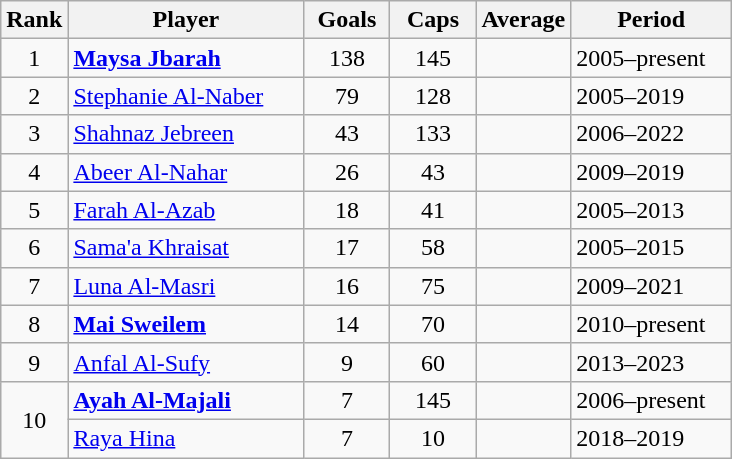<table class="wikitable sortable" style="text-align:center;">
<tr>
<th style="width:30px ;">Rank</th>
<th style="width:150px;">Player</th>
<th style="width:50px ;">Goals</th>
<th style="width:50px ;">Caps</th>
<th style="width:50px ;">Average</th>
<th style="width:100px ;">Period</th>
</tr>
<tr>
<td>1</td>
<td style="text-align:left;"><a href='#'><strong>Maysa Jbarah</strong></a></td>
<td>138</td>
<td>145</td>
<td></td>
<td style="text-align: left;">2005–present</td>
</tr>
<tr>
<td>2</td>
<td style="text-align:left;"><a href='#'>Stephanie Al-Naber</a></td>
<td>79</td>
<td>128</td>
<td></td>
<td style="text-align: left;">2005–2019</td>
</tr>
<tr>
<td>3</td>
<td style="text-align:left;"><a href='#'>Shahnaz Jebreen</a></td>
<td>43</td>
<td>133</td>
<td></td>
<td style="text-align: left;">2006–2022</td>
</tr>
<tr>
<td>4</td>
<td style="text-align:left;"><a href='#'>Abeer Al-Nahar</a></td>
<td>26</td>
<td>43</td>
<td></td>
<td style="text-align: left;">2009–2019</td>
</tr>
<tr>
<td>5</td>
<td style="text-align:left;"><a href='#'>Farah Al-Azab</a></td>
<td>18</td>
<td>41</td>
<td></td>
<td style="text-align: left;">2005–2013</td>
</tr>
<tr>
<td>6</td>
<td style="text-align:left;"><a href='#'>Sama'a Khraisat</a></td>
<td>17</td>
<td>58</td>
<td></td>
<td style="text-align: left;">2005–2015</td>
</tr>
<tr>
<td>7</td>
<td style="text-align:left;"><a href='#'>Luna Al-Masri</a></td>
<td>16</td>
<td>75</td>
<td></td>
<td style="text-align: left;">2009–2021</td>
</tr>
<tr>
<td>8</td>
<td style="text-align:left;"><a href='#'><strong>Mai Sweilem</strong></a></td>
<td>14</td>
<td>70</td>
<td></td>
<td style="text-align: left;">2010–present</td>
</tr>
<tr>
<td>9</td>
<td style="text-align:left;"><a href='#'>Anfal Al-Sufy</a></td>
<td>9</td>
<td>60</td>
<td></td>
<td style="text-align: left;">2013–2023</td>
</tr>
<tr>
<td rowspan="2">10</td>
<td style="text-align:left;"><a href='#'><strong>Ayah Al-Majali</strong></a></td>
<td>7</td>
<td>145</td>
<td></td>
<td style="text-align: left;">2006–present</td>
</tr>
<tr>
<td style="text-align:left;"><a href='#'>Raya Hina</a></td>
<td>7</td>
<td>10</td>
<td></td>
<td style="text-align: left;">2018–2019</td>
</tr>
</table>
